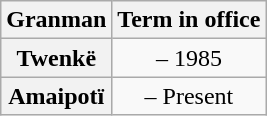<table class="wikitable sortable" style="text-align:center;">
<tr>
<th scope="col">Granman</th>
<th scope="col">Term in office</th>
</tr>
<tr>
<th scope="row">Twenkë</th>
<td> – 1985</td>
</tr>
<tr>
<th scope="row">Amaipotï</th>
<td> – Present</td>
</tr>
</table>
